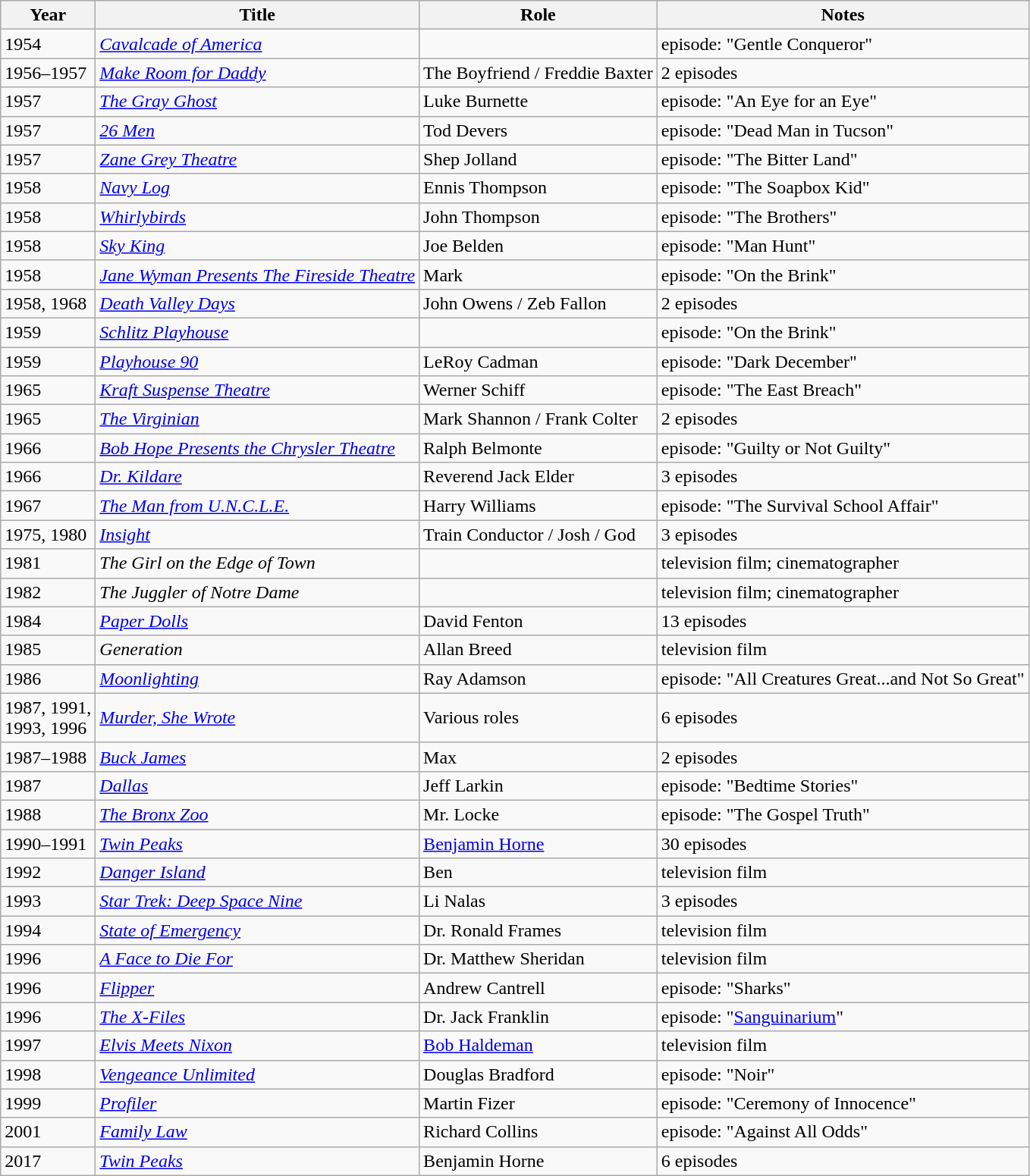<table class="wikitable sortable">
<tr>
<th>Year</th>
<th>Title</th>
<th>Role</th>
<th>Notes</th>
</tr>
<tr>
<td>1954</td>
<td><em><a href='#'>Cavalcade of America</a></em></td>
<td></td>
<td>episode: "Gentle Conqueror"</td>
</tr>
<tr>
<td>1956–1957</td>
<td><em><a href='#'>Make Room for Daddy</a></em></td>
<td>The Boyfriend / Freddie Baxter</td>
<td>2 episodes</td>
</tr>
<tr>
<td>1957</td>
<td><em><a href='#'>The Gray Ghost</a></em></td>
<td>Luke Burnette</td>
<td>episode: "An Eye for an Eye"</td>
</tr>
<tr>
<td>1957</td>
<td><em><a href='#'>26 Men</a></em></td>
<td>Tod Devers</td>
<td>episode: "Dead Man in Tucson"</td>
</tr>
<tr>
<td>1957</td>
<td><em><a href='#'>Zane Grey Theatre</a></em></td>
<td>Shep Jolland</td>
<td>episode: "The Bitter Land"</td>
</tr>
<tr>
<td>1958</td>
<td><em><a href='#'>Navy Log</a></em></td>
<td>Ennis Thompson</td>
<td>episode: "The Soapbox Kid"</td>
</tr>
<tr>
<td>1958</td>
<td><em><a href='#'>Whirlybirds</a></em></td>
<td>John Thompson</td>
<td>episode: "The Brothers"</td>
</tr>
<tr>
<td>1958</td>
<td><em><a href='#'>Sky King</a></em></td>
<td>Joe Belden</td>
<td>episode: "Man Hunt"</td>
</tr>
<tr>
<td>1958</td>
<td><em><a href='#'>Jane Wyman Presents The Fireside Theatre</a></em></td>
<td>Mark</td>
<td>episode: "On the Brink"</td>
</tr>
<tr>
<td>1958, 1968</td>
<td><em><a href='#'>Death Valley Days</a></em></td>
<td>John Owens / Zeb Fallon</td>
<td>2 episodes</td>
</tr>
<tr>
<td>1959</td>
<td><em><a href='#'>Schlitz Playhouse</a></em></td>
<td></td>
<td>episode: "On the Brink"</td>
</tr>
<tr>
<td>1959</td>
<td><em><a href='#'>Playhouse 90</a></em></td>
<td>LeRoy Cadman</td>
<td>episode: "Dark December"</td>
</tr>
<tr>
<td>1965</td>
<td><em><a href='#'>Kraft Suspense Theatre</a></em></td>
<td>Werner Schiff</td>
<td>episode: "The East Breach"</td>
</tr>
<tr>
<td>1965</td>
<td><em><a href='#'>The Virginian</a></em></td>
<td>Mark Shannon / Frank Colter</td>
<td>2 episodes</td>
</tr>
<tr>
<td>1966</td>
<td><em><a href='#'>Bob Hope Presents the Chrysler Theatre</a></em></td>
<td>Ralph Belmonte</td>
<td>episode: "Guilty or Not Guilty"</td>
</tr>
<tr>
<td>1966</td>
<td><em><a href='#'>Dr. Kildare</a></em></td>
<td>Reverend Jack Elder</td>
<td>3 episodes</td>
</tr>
<tr>
<td>1967</td>
<td><em><a href='#'>The Man from U.N.C.L.E.</a></em></td>
<td>Harry Williams</td>
<td>episode: "The Survival School Affair"</td>
</tr>
<tr>
<td>1975, 1980</td>
<td><em><a href='#'>Insight</a></em></td>
<td>Train Conductor / Josh / God</td>
<td>3 episodes</td>
</tr>
<tr>
<td>1981</td>
<td><em>The Girl on the Edge of Town</em></td>
<td></td>
<td>television film; cinematographer</td>
</tr>
<tr>
<td>1982</td>
<td><em>The Juggler of Notre Dame</em></td>
<td></td>
<td>television film; cinematographer</td>
</tr>
<tr>
<td>1984</td>
<td><em><a href='#'>Paper Dolls</a></em></td>
<td>David Fenton</td>
<td>13 episodes</td>
</tr>
<tr>
<td>1985</td>
<td><em>Generation</em></td>
<td>Allan Breed</td>
<td>television film</td>
</tr>
<tr>
<td>1986</td>
<td><em><a href='#'>Moonlighting</a></em></td>
<td>Ray Adamson</td>
<td>episode: "All Creatures Great...and Not So Great"</td>
</tr>
<tr>
<td>1987, 1991,<br>1993, 1996</td>
<td><em><a href='#'>Murder, She Wrote</a></em></td>
<td>Various roles</td>
<td>6 episodes</td>
</tr>
<tr>
<td>1987–1988</td>
<td><em><a href='#'>Buck James</a></em></td>
<td>Max</td>
<td>2 episodes</td>
</tr>
<tr>
<td>1987</td>
<td><em><a href='#'>Dallas</a></em></td>
<td>Jeff Larkin</td>
<td>episode: "Bedtime Stories"</td>
</tr>
<tr>
<td>1988</td>
<td><em><a href='#'>The Bronx Zoo</a></em></td>
<td>Mr. Locke</td>
<td>episode: "The Gospel Truth"</td>
</tr>
<tr>
<td>1990–1991</td>
<td><em><a href='#'>Twin Peaks</a></em></td>
<td><a href='#'>Benjamin Horne</a></td>
<td>30 episodes</td>
</tr>
<tr>
<td>1992</td>
<td><em><a href='#'>Danger Island</a></em></td>
<td>Ben</td>
<td>television film</td>
</tr>
<tr>
<td>1993</td>
<td><em><a href='#'>Star Trek: Deep Space Nine</a></em></td>
<td>Li Nalas</td>
<td>3 episodes</td>
</tr>
<tr>
<td>1994</td>
<td><em><a href='#'>State of Emergency</a></em></td>
<td>Dr. Ronald Frames</td>
<td>television film</td>
</tr>
<tr>
<td>1996</td>
<td><em><a href='#'>A Face to Die For</a></em></td>
<td>Dr. Matthew Sheridan</td>
<td>television film</td>
</tr>
<tr>
<td>1996</td>
<td><em><a href='#'>Flipper</a></em></td>
<td>Andrew Cantrell</td>
<td>episode: "Sharks"</td>
</tr>
<tr>
<td>1996</td>
<td><em><a href='#'>The X-Files</a></em></td>
<td>Dr. Jack Franklin</td>
<td>episode: "<a href='#'>Sanguinarium</a>"</td>
</tr>
<tr>
<td>1997</td>
<td><em><a href='#'>Elvis Meets Nixon</a></em></td>
<td><a href='#'>Bob Haldeman</a></td>
<td>television film</td>
</tr>
<tr>
<td>1998</td>
<td><em><a href='#'>Vengeance Unlimited</a></em></td>
<td>Douglas Bradford</td>
<td>episode: "Noir"</td>
</tr>
<tr>
<td>1999</td>
<td><em><a href='#'>Profiler</a></em></td>
<td>Martin Fizer</td>
<td>episode: "Ceremony of Innocence"</td>
</tr>
<tr>
<td>2001</td>
<td><em><a href='#'>Family Law</a></em></td>
<td>Richard Collins</td>
<td>episode: "Against All Odds"</td>
</tr>
<tr>
<td>2017</td>
<td><em><a href='#'>Twin Peaks</a></em></td>
<td>Benjamin Horne</td>
<td>6 episodes</td>
</tr>
</table>
